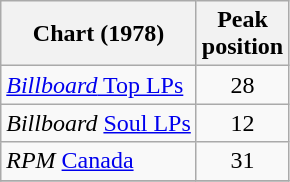<table class="wikitable">
<tr>
<th>Chart (1978)</th>
<th>Peak<br>position</th>
</tr>
<tr>
<td><a href='#'><em>Billboard</em> Top LPs</a></td>
<td align=center>28</td>
</tr>
<tr>
<td><em>Billboard</em> <a href='#'>Soul LPs</a></td>
<td align=center>12</td>
</tr>
<tr>
<td><em>RPM</em> <a href='#'>Canada</a></td>
<td align=center>31</td>
</tr>
<tr>
</tr>
</table>
